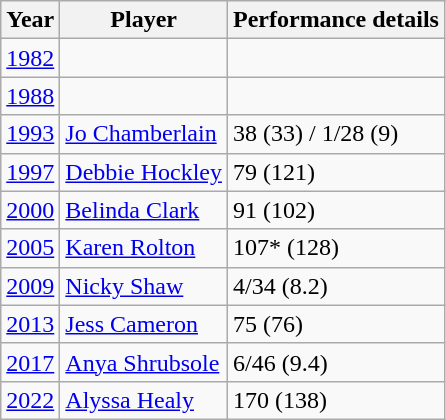<table class="wikitable" style="text-align:left;">
<tr>
<th>Year</th>
<th>Player</th>
<th>Performance details</th>
</tr>
<tr>
<td><a href='#'>1982</a></td>
<td></td>
<td></td>
</tr>
<tr>
<td><a href='#'>1988</a></td>
<td></td>
<td></td>
</tr>
<tr>
<td><a href='#'>1993</a></td>
<td> <a href='#'>Jo Chamberlain</a></td>
<td>38 (33) / 1/28 (9)</td>
</tr>
<tr>
<td><a href='#'>1997</a></td>
<td> <a href='#'>Debbie Hockley</a></td>
<td>79 (121)</td>
</tr>
<tr>
<td><a href='#'>2000</a></td>
<td> <a href='#'>Belinda Clark</a></td>
<td>91 (102)</td>
</tr>
<tr>
<td><a href='#'>2005</a></td>
<td> <a href='#'>Karen Rolton</a></td>
<td>107* (128)</td>
</tr>
<tr>
<td><a href='#'>2009</a></td>
<td> <a href='#'>Nicky Shaw</a></td>
<td>4/34 (8.2)</td>
</tr>
<tr>
<td><a href='#'>2013</a></td>
<td> <a href='#'>Jess Cameron</a></td>
<td>75 (76)</td>
</tr>
<tr>
<td><a href='#'>2017</a></td>
<td> <a href='#'>Anya Shrubsole</a></td>
<td>6/46 (9.4)</td>
</tr>
<tr>
<td><a href='#'>2022</a></td>
<td> <a href='#'>Alyssa Healy</a></td>
<td>170 (138)</td>
</tr>
</table>
